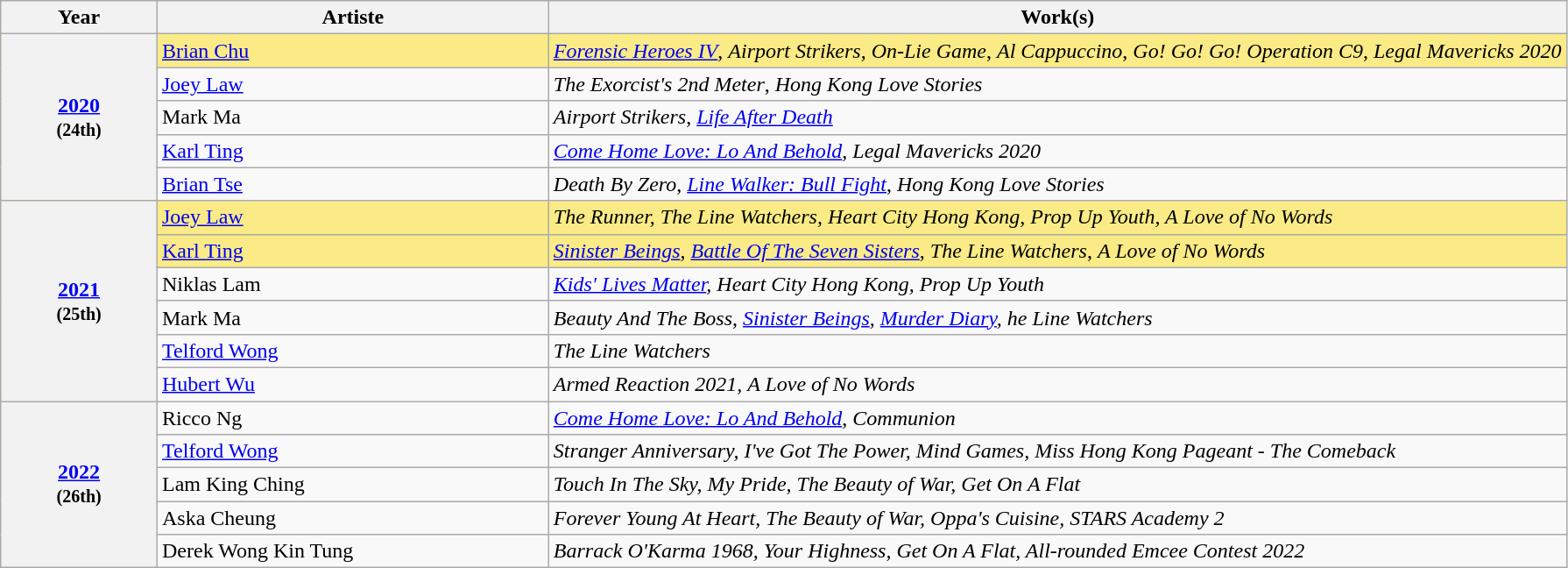<table class="wikitable">
<tr>
<th style="width:10%;">Year</th>
<th style="width:25%;">Artiste</th>
<th>Work(s)</th>
</tr>
<tr style="background:#FAEB86">
<th rowspan="5"><strong><a href='#'>2020</a></strong><br><small>(24th)</small></th>
<td><a href='#'>Brian Chu</a> </td>
<td><em><a href='#'>Forensic Heroes IV</a></em>, <em>Airport Strikers</em>, <em>On-Lie Game</em>, <em>Al Cappuccino</em>, <em>Go! Go! Go! Operation C9</em>, <em>Legal Mavericks 2020</em></td>
</tr>
<tr>
<td><a href='#'>Joey Law</a></td>
<td><em>The Exorcist's 2nd Meter</em>, <em>Hong Kong Love Stories</em></td>
</tr>
<tr>
<td>Mark Ma</td>
<td><em>Airport Strikers</em>, <em><a href='#'>Life After Death</a></em></td>
</tr>
<tr>
<td><a href='#'>Karl Ting</a></td>
<td><em><a href='#'>Come Home Love: Lo And Behold</a></em>, <em>Legal Mavericks 2020</em></td>
</tr>
<tr>
<td><a href='#'>Brian Tse</a></td>
<td><em>Death By Zero</em>, <em><a href='#'>Line Walker: Bull Fight</a></em>, <em>Hong Kong Love Stories</em></td>
</tr>
<tr style="background:#FAEB86">
<th rowspan="6"><strong><a href='#'>2021</a></strong><br><small>(25th)</small></th>
<td><a href='#'>Joey Law</a> </td>
<td><em>The Runner, The Line Watchers, Heart City Hong Kong, Prop Up Youth, A Love of No Words</em></td>
</tr>
<tr style="background:#FAEB86">
<td><a href='#'>Karl Ting</a> </td>
<td><em><a href='#'>Sinister Beings</a></em>, <em><a href='#'>Battle Of The Seven Sisters</a></em>, <em>The Line Watchers</em>, <em>A Love of No Words</em></td>
</tr>
<tr>
<td>Niklas Lam</td>
<td><em><a href='#'>Kids' Lives Matter</a>,</em> <em>Heart City Hong Kong, Prop Up Youth</em></td>
</tr>
<tr>
<td>Mark Ma</td>
<td><em>Beauty And The Boss</em>, <em><a href='#'>Sinister Beings</a>,</em> <em><a href='#'>Murder Diary</a>,</em> <em>he Line Watchers</em></td>
</tr>
<tr>
<td><a href='#'>Telford Wong</a></td>
<td><em>The Line Watchers</em></td>
</tr>
<tr>
<td><a href='#'>Hubert Wu</a></td>
<td><em>Armed Reaction 2021,</em> <em>A Love of No Words</em></td>
</tr>
<tr>
<th rowspan="5"><strong><a href='#'>2022</a></strong><br><small>(26th)</small></th>
<td>Ricco Ng </td>
<td><em><a href='#'>Come Home Love: Lo And Behold</a></em>, <em>Communion</em></td>
</tr>
<tr>
<td><a href='#'>Telford Wong</a></td>
<td><em>Stranger Anniversary, I've Got The Power, Mind Games, Miss Hong Kong Pageant - The Comeback</em></td>
</tr>
<tr>
<td>Lam King Ching</td>
<td><em>Touch In The Sky, My Pride, The Beauty of War, Get On A Flat</em></td>
</tr>
<tr>
<td>Aska Cheung</td>
<td><em>Forever Young At Heart,</em> <em>The Beauty of War, Oppa's Cuisine, STARS Academy 2</em></td>
</tr>
<tr>
<td>Derek Wong Kin Tung</td>
<td><em>Barrack O'Karma 1968, Your Highness, Get On A Flat, All-rounded Emcee Contest 2022</em></td>
</tr>
</table>
